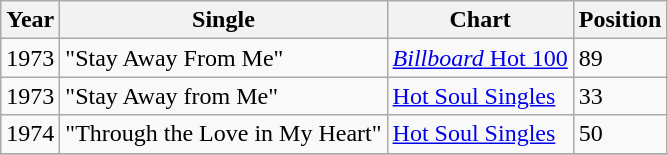<table class="wikitable">
<tr>
<th align="left">Year</th>
<th align="left">Single</th>
<th align="left">Chart</th>
<th align="left">Position</th>
</tr>
<tr>
<td align="left">1973</td>
<td align="left">"Stay Away From Me"</td>
<td align="left"><a href='#'><em>Billboard</em> Hot 100</a></td>
<td align="left">89</td>
</tr>
<tr>
<td align="left">1973</td>
<td align="left">"Stay Away from Me"</td>
<td align="left"><a href='#'>Hot Soul Singles</a></td>
<td align="left">33</td>
</tr>
<tr>
<td align="left">1974</td>
<td align="left">"Through the Love in My Heart"</td>
<td align="left"><a href='#'>Hot Soul Singles</a></td>
<td align="left">50</td>
</tr>
<tr>
</tr>
</table>
